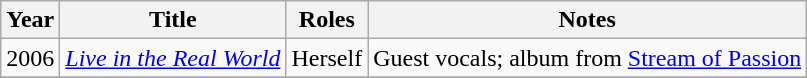<table class="wikitable sortable">
<tr>
<th>Year</th>
<th>Title</th>
<th>Roles</th>
<th>Notes</th>
</tr>
<tr>
<td>2006</td>
<td><em><a href='#'>Live in the Real World</a></em></td>
<td>Herself</td>
<td>Guest vocals; album from <a href='#'>Stream of Passion</a></td>
</tr>
<tr>
</tr>
</table>
